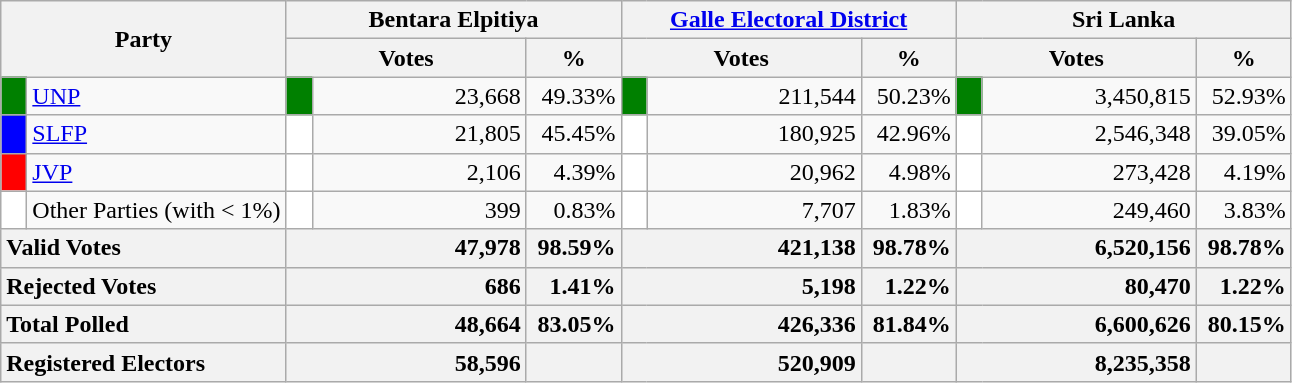<table class="wikitable">
<tr>
<th colspan="2" width="144px"rowspan="2">Party</th>
<th colspan="3" width="216px">Bentara Elpitiya</th>
<th colspan="3" width="216px"><a href='#'>Galle Electoral District</a></th>
<th colspan="3" width="216px">Sri Lanka</th>
</tr>
<tr>
<th colspan="2" width="144px">Votes</th>
<th>%</th>
<th colspan="2" width="144px">Votes</th>
<th>%</th>
<th colspan="2" width="144px">Votes</th>
<th>%</th>
</tr>
<tr>
<td style="background-color:green;" width="10px"></td>
<td style="text-align:left;"><a href='#'>UNP</a></td>
<td style="background-color:green;" width="10px"></td>
<td style="text-align:right;">23,668</td>
<td style="text-align:right;">49.33%</td>
<td style="background-color:green;" width="10px"></td>
<td style="text-align:right;">211,544</td>
<td style="text-align:right;">50.23%</td>
<td style="background-color:green;" width="10px"></td>
<td style="text-align:right;">3,450,815</td>
<td style="text-align:right;">52.93%</td>
</tr>
<tr>
<td style="background-color:blue;" width="10px"></td>
<td style="text-align:left;"><a href='#'>SLFP</a></td>
<td style="background-color:white;" width="10px"></td>
<td style="text-align:right;">21,805</td>
<td style="text-align:right;">45.45%</td>
<td style="background-color:white;" width="10px"></td>
<td style="text-align:right;">180,925</td>
<td style="text-align:right;">42.96%</td>
<td style="background-color:white;" width="10px"></td>
<td style="text-align:right;">2,546,348</td>
<td style="text-align:right;">39.05%</td>
</tr>
<tr>
<td style="background-color:red;" width="10px"></td>
<td style="text-align:left;"><a href='#'>JVP</a></td>
<td style="background-color:white;" width="10px"></td>
<td style="text-align:right;">2,106</td>
<td style="text-align:right;">4.39%</td>
<td style="background-color:white;" width="10px"></td>
<td style="text-align:right;">20,962</td>
<td style="text-align:right;">4.98%</td>
<td style="background-color:white;" width="10px"></td>
<td style="text-align:right;">273,428</td>
<td style="text-align:right;">4.19%</td>
</tr>
<tr>
<td style="background-color:white;" width="10px"></td>
<td style="text-align:left;">Other Parties (with < 1%)</td>
<td style="background-color:white;" width="10px"></td>
<td style="text-align:right;">399</td>
<td style="text-align:right;">0.83%</td>
<td style="background-color:white;" width="10px"></td>
<td style="text-align:right;">7,707</td>
<td style="text-align:right;">1.83%</td>
<td style="background-color:white;" width="10px"></td>
<td style="text-align:right;">249,460</td>
<td style="text-align:right;">3.83%</td>
</tr>
<tr>
<th colspan="2" width="144px"style="text-align:left;">Valid Votes</th>
<th style="text-align:right;"colspan="2" width="144px">47,978</th>
<th style="text-align:right;">98.59%</th>
<th style="text-align:right;"colspan="2" width="144px">421,138</th>
<th style="text-align:right;">98.78%</th>
<th style="text-align:right;"colspan="2" width="144px">6,520,156</th>
<th style="text-align:right;">98.78%</th>
</tr>
<tr>
<th colspan="2" width="144px"style="text-align:left;">Rejected Votes</th>
<th style="text-align:right;"colspan="2" width="144px">686</th>
<th style="text-align:right;">1.41%</th>
<th style="text-align:right;"colspan="2" width="144px">5,198</th>
<th style="text-align:right;">1.22%</th>
<th style="text-align:right;"colspan="2" width="144px">80,470</th>
<th style="text-align:right;">1.22%</th>
</tr>
<tr>
<th colspan="2" width="144px"style="text-align:left;">Total Polled</th>
<th style="text-align:right;"colspan="2" width="144px">48,664</th>
<th style="text-align:right;">83.05%</th>
<th style="text-align:right;"colspan="2" width="144px">426,336</th>
<th style="text-align:right;">81.84%</th>
<th style="text-align:right;"colspan="2" width="144px">6,600,626</th>
<th style="text-align:right;">80.15%</th>
</tr>
<tr>
<th colspan="2" width="144px"style="text-align:left;">Registered Electors</th>
<th style="text-align:right;"colspan="2" width="144px">58,596</th>
<th></th>
<th style="text-align:right;"colspan="2" width="144px">520,909</th>
<th></th>
<th style="text-align:right;"colspan="2" width="144px">8,235,358</th>
<th></th>
</tr>
</table>
